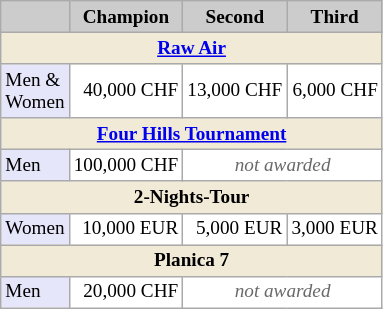<table class="wikitable" style="background:#fff; font-size:80%">
<tr style="background:#ccc; text-align:center;">
<th style="background:#ccc;"></th>
<th style="background:#ccc;">Champion</th>
<th style="background:#ccc;">Second</th>
<th style="background:#ccc;">Third</th>
</tr>
<tr>
<td align=center colspan=4 bgcolor=#F0EAD6><strong><a href='#'>Raw Air</a></strong></td>
</tr>
<tr>
<td bgcolor=#E6E6FA>Men &<br>Women</td>
<td align=right>40,000 CHF</td>
<td align=right>13,000 CHF</td>
<td align=right>6,000 CHF</td>
</tr>
<tr>
<td align=center colspan=4 bgcolor=#F0EAD6><strong><a href='#'>Four Hills Tournament</a></strong></td>
</tr>
<tr>
<td bgcolor=#E6E6FA>Men</td>
<td align=right>100,000 CHF</td>
<td align=center colspan=2 style=color:#696969><em>not awarded</em></td>
</tr>
<tr>
<td align=center colspan=4 bgcolor=#F0EAD6><strong>2-Nights-Tour</strong></td>
</tr>
<tr>
<td bgcolor=#E6E6FA>Women</td>
<td align=right>10,000 EUR</td>
<td align=right>5,000 EUR</td>
<td align=right>3,000 EUR</td>
</tr>
<tr>
<td align=center colspan=4 bgcolor=#F0EAD6><strong>Planica 7</strong></td>
</tr>
<tr>
<td bgcolor=#E6E6FA>Men</td>
<td align=right>20,000 CHF</td>
<td align=center colspan=2 style=color:#696969><em>not awarded</em></td>
</tr>
</table>
